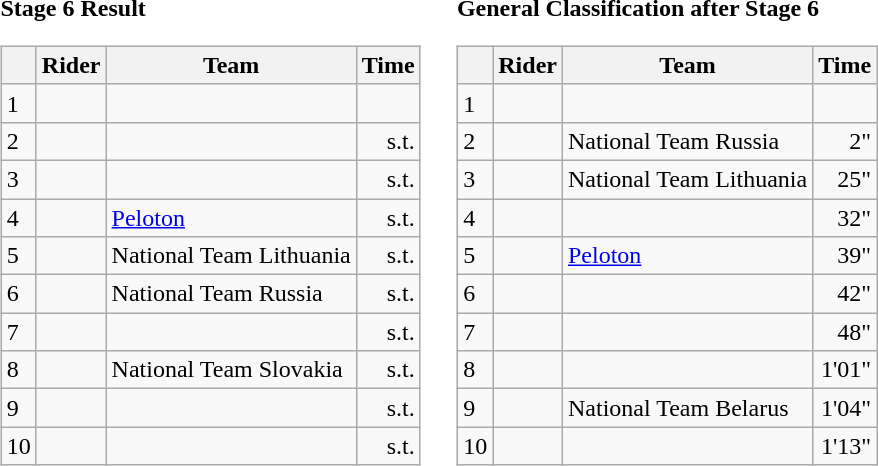<table>
<tr>
<td><strong>Stage 6 Result</strong><br><table class="wikitable">
<tr>
<th></th>
<th>Rider</th>
<th>Team</th>
<th>Time</th>
</tr>
<tr>
<td>1</td>
<td></td>
<td></td>
<td align="right"></td>
</tr>
<tr>
<td>2</td>
<td></td>
<td></td>
<td align="right">s.t.</td>
</tr>
<tr>
<td>3</td>
<td></td>
<td></td>
<td align="right">s.t.</td>
</tr>
<tr>
<td>4</td>
<td></td>
<td><a href='#'>Peloton</a></td>
<td align="right">s.t.</td>
</tr>
<tr>
<td>5</td>
<td></td>
<td>National Team Lithuania</td>
<td align="right">s.t.</td>
</tr>
<tr>
<td>6</td>
<td> </td>
<td>National Team Russia</td>
<td align="right">s.t.</td>
</tr>
<tr>
<td>7</td>
<td></td>
<td></td>
<td align="right">s.t.</td>
</tr>
<tr>
<td>8</td>
<td></td>
<td>National Team Slovakia</td>
<td align="right">s.t.</td>
</tr>
<tr>
<td>9</td>
<td></td>
<td></td>
<td align="right">s.t.</td>
</tr>
<tr>
<td>10</td>
<td></td>
<td></td>
<td align="right">s.t.</td>
</tr>
</table>
</td>
<td></td>
<td><strong>General Classification after Stage 6</strong><br><table class="wikitable">
<tr>
<th></th>
<th>Rider</th>
<th>Team</th>
<th>Time</th>
</tr>
<tr>
<td>1</td>
<td> </td>
<td></td>
<td align="right"></td>
</tr>
<tr>
<td>2</td>
<td> </td>
<td>National Team Russia</td>
<td align="right">2"</td>
</tr>
<tr>
<td>3</td>
<td></td>
<td>National Team Lithuania</td>
<td align="right">25"</td>
</tr>
<tr>
<td>4</td>
<td></td>
<td></td>
<td align="right">32"</td>
</tr>
<tr>
<td>5</td>
<td></td>
<td><a href='#'>Peloton</a></td>
<td align="right">39"</td>
</tr>
<tr>
<td>6</td>
<td></td>
<td></td>
<td align="right">42"</td>
</tr>
<tr>
<td>7</td>
<td></td>
<td></td>
<td align="right">48"</td>
</tr>
<tr>
<td>8</td>
<td></td>
<td></td>
<td align="right">1'01"</td>
</tr>
<tr>
<td>9</td>
<td></td>
<td>National Team Belarus</td>
<td align="right">1'04"</td>
</tr>
<tr>
<td>10</td>
<td></td>
<td></td>
<td align="right">1'13"</td>
</tr>
</table>
</td>
</tr>
</table>
